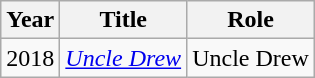<table class="wikitable sortable">
<tr>
<th>Year</th>
<th>Title</th>
<th>Role</th>
</tr>
<tr>
<td>2018</td>
<td><em><a href='#'>Uncle Drew</a></em></td>
<td>Uncle Drew</td>
</tr>
</table>
